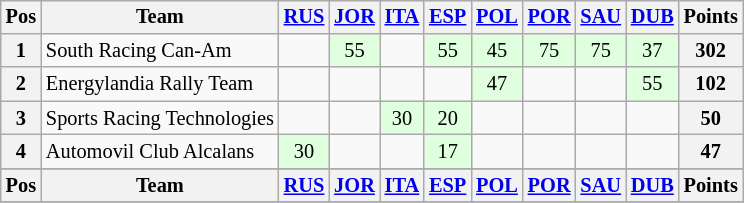<table class="wikitable" style="font-size: 85%; text-align: center; display: inline-table;">
<tr valign="top">
<th valign="middle">Pos</th>
<th valign="middle">Team</th>
<th><a href='#'>RUS</a><br></th>
<th><a href='#'>JOR</a><br></th>
<th><a href='#'>ITA</a><br></th>
<th><a href='#'>ESP</a><br></th>
<th><a href='#'>POL</a><br></th>
<th><a href='#'>POR</a><br></th>
<th><a href='#'>SAU</a><br></th>
<th><a href='#'>DUB</a><br></th>
<th valign="middle">Points</th>
</tr>
<tr>
<th>1</th>
<td align=left>South Racing Can-Am</td>
<td></td>
<td style="background:#dfffdf;">55</td>
<td></td>
<td style="background:#dfffdf;">55</td>
<td style="background:#dfffdf;">45</td>
<td style="background:#dfffdf;">75</td>
<td style="background:#dfffdf;">75</td>
<td style="background:#dfffdf;">37</td>
<th>302</th>
</tr>
<tr>
<th>2</th>
<td align=left>Energylandia Rally Team</td>
<td></td>
<td></td>
<td></td>
<td></td>
<td style="background:#dfffdf;">47</td>
<td></td>
<td></td>
<td style="background:#dfffdf;">55</td>
<th>102</th>
</tr>
<tr>
<th>3</th>
<td align=left>Sports Racing Technologies</td>
<td></td>
<td></td>
<td style="background:#dfffdf;">30</td>
<td style="background:#dfffdf;">20</td>
<td></td>
<td></td>
<td></td>
<td></td>
<th>50</th>
</tr>
<tr>
<th>4</th>
<td align=left>Automovil Club Alcalans</td>
<td style="background:#dfffdf;">30</td>
<td></td>
<td></td>
<td style="background:#dfffdf;">17</td>
<td></td>
<td></td>
<td></td>
<td></td>
<th>47</th>
</tr>
<tr>
</tr>
<tr valign="top">
<th valign="middle">Pos</th>
<th valign="middle">Team</th>
<th><a href='#'>RUS</a><br></th>
<th><a href='#'>JOR</a><br></th>
<th><a href='#'>ITA</a><br></th>
<th><a href='#'>ESP</a><br></th>
<th><a href='#'>POL</a><br></th>
<th><a href='#'>POR</a><br></th>
<th><a href='#'>SAU</a><br></th>
<th><a href='#'>DUB</a><br></th>
<th valign="middle">Points</th>
</tr>
<tr>
</tr>
</table>
